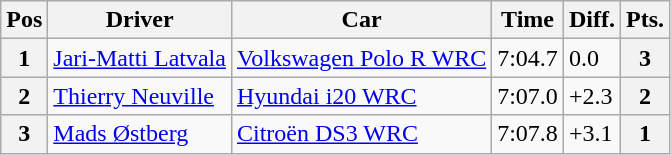<table class="wikitable">
<tr>
<th>Pos</th>
<th>Driver</th>
<th>Car</th>
<th>Time</th>
<th>Diff.</th>
<th>Pts.</th>
</tr>
<tr>
<th>1</th>
<td> <a href='#'>Jari-Matti Latvala</a></td>
<td><a href='#'>Volkswagen Polo R WRC</a></td>
<td>7:04.7</td>
<td>0.0</td>
<th>3</th>
</tr>
<tr>
<th>2</th>
<td> <a href='#'>Thierry Neuville</a></td>
<td><a href='#'>Hyundai i20 WRC</a></td>
<td>7:07.0</td>
<td>+2.3</td>
<th>2</th>
</tr>
<tr>
<th>3</th>
<td> <a href='#'>Mads Østberg</a></td>
<td><a href='#'>Citroën DS3 WRC</a></td>
<td>7:07.8</td>
<td>+3.1</td>
<th>1</th>
</tr>
</table>
